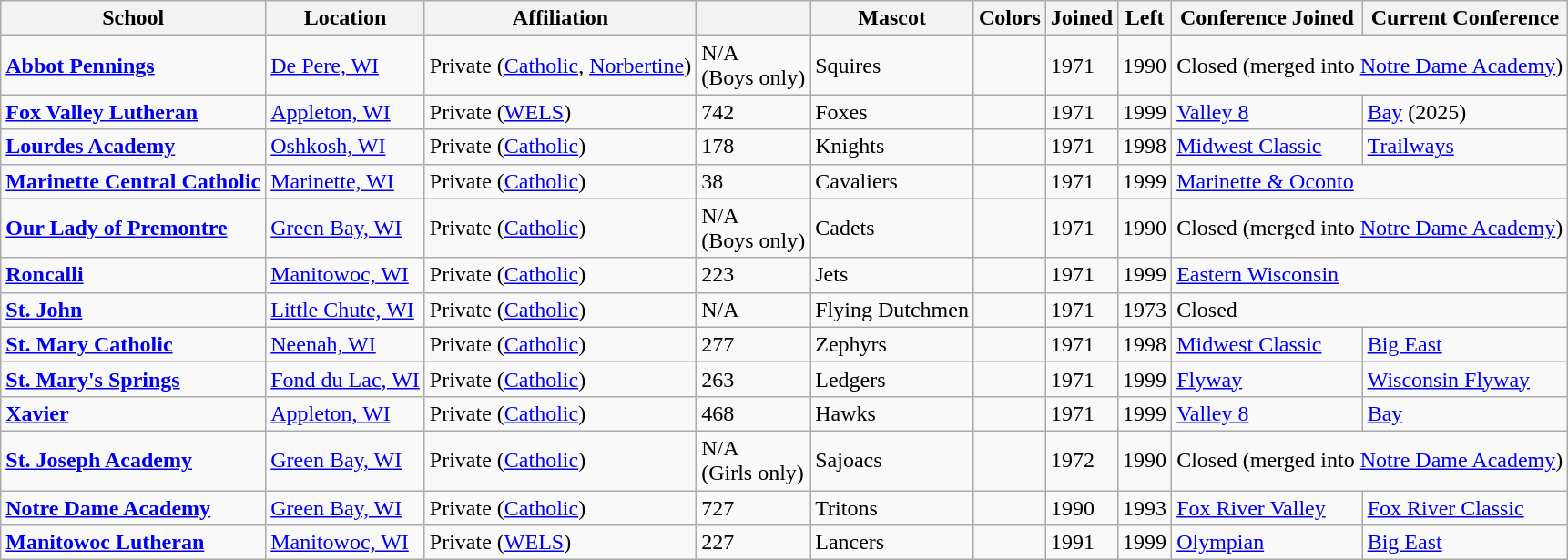<table class="wikitable sortable">
<tr>
<th>School</th>
<th>Location</th>
<th>Affiliation</th>
<th></th>
<th>Mascot</th>
<th>Colors</th>
<th>Joined</th>
<th>Left</th>
<th>Conference Joined</th>
<th>Current Conference</th>
</tr>
<tr>
<td><a href='#'><strong>Abbot Pennings</strong></a></td>
<td><a href='#'>De Pere, WI</a></td>
<td>Private (<a href='#'>Catholic</a>, <a href='#'>Norbertine</a>)</td>
<td>N/A<br>(Boys only)</td>
<td>Squires</td>
<td> </td>
<td>1971</td>
<td>1990</td>
<td colspan="2">Closed (merged into <a href='#'>Notre Dame Academy</a>)</td>
</tr>
<tr>
<td><a href='#'><strong>Fox Valley Lutheran</strong></a></td>
<td><a href='#'>Appleton, WI</a></td>
<td>Private (<a href='#'>WELS</a>)</td>
<td>742</td>
<td>Foxes</td>
<td> </td>
<td>1971</td>
<td>1999</td>
<td><a href='#'>Valley 8</a></td>
<td><a href='#'>Bay</a> (2025)</td>
</tr>
<tr>
<td><a href='#'><strong>Lourdes Academy</strong></a></td>
<td><a href='#'>Oshkosh, WI</a></td>
<td>Private (<a href='#'>Catholic</a>)</td>
<td>178</td>
<td>Knights</td>
<td> </td>
<td>1971</td>
<td>1998</td>
<td><a href='#'>Midwest Classic</a></td>
<td><a href='#'>Trailways</a></td>
</tr>
<tr>
<td><a href='#'><strong>Marinette Central Catholic</strong></a></td>
<td><a href='#'>Marinette, WI</a></td>
<td>Private (<a href='#'>Catholic</a>)</td>
<td>38</td>
<td>Cavaliers</td>
<td> </td>
<td>1971</td>
<td>1999</td>
<td colspan="2"><a href='#'>Marinette & Oconto</a></td>
</tr>
<tr>
<td><a href='#'><strong>Our Lady of Premontre</strong></a></td>
<td><a href='#'>Green Bay, WI</a></td>
<td>Private (<a href='#'>Catholic</a>)</td>
<td>N/A<br>(Boys only)</td>
<td>Cadets</td>
<td> </td>
<td>1971</td>
<td>1990</td>
<td colspan="2">Closed (merged into <a href='#'>Notre Dame Academy</a>)</td>
</tr>
<tr>
<td><a href='#'><strong>Roncalli</strong></a></td>
<td><a href='#'>Manitowoc, WI</a></td>
<td>Private (<a href='#'>Catholic</a>)</td>
<td>223</td>
<td>Jets</td>
<td> </td>
<td>1971</td>
<td>1999</td>
<td colspan="2"><a href='#'>Eastern Wisconsin</a></td>
</tr>
<tr>
<td><a href='#'><strong>St. John</strong></a></td>
<td><a href='#'>Little Chute, WI</a></td>
<td>Private (<a href='#'>Catholic</a>)</td>
<td>N/A</td>
<td>Flying Dutchmen</td>
<td> </td>
<td>1971</td>
<td>1973</td>
<td colspan="2">Closed</td>
</tr>
<tr>
<td><a href='#'><strong>St. Mary Catholic</strong></a></td>
<td><a href='#'>Neenah, WI</a></td>
<td>Private (<a href='#'>Catholic</a>)</td>
<td>277</td>
<td>Zephyrs</td>
<td>  </td>
<td>1971</td>
<td>1998</td>
<td><a href='#'>Midwest Classic</a></td>
<td><a href='#'>Big East</a></td>
</tr>
<tr>
<td><a href='#'><strong>St. Mary's Springs</strong></a></td>
<td><a href='#'>Fond du Lac, WI</a></td>
<td>Private (<a href='#'>Catholic</a>)</td>
<td>263</td>
<td>Ledgers</td>
<td> </td>
<td>1971</td>
<td>1999</td>
<td><a href='#'>Flyway</a></td>
<td><a href='#'>Wisconsin Flyway</a></td>
</tr>
<tr>
<td><a href='#'><strong>Xavier</strong></a></td>
<td><a href='#'>Appleton, WI</a></td>
<td>Private (<a href='#'>Catholic</a>)</td>
<td>468</td>
<td>Hawks</td>
<td> </td>
<td>1971</td>
<td>1999</td>
<td><a href='#'>Valley 8</a></td>
<td><a href='#'>Bay</a></td>
</tr>
<tr>
<td><a href='#'><strong>St. Joseph Academy</strong></a></td>
<td><a href='#'>Green Bay, WI</a></td>
<td>Private (<a href='#'>Catholic</a>)</td>
<td>N/A<br>(Girls only)</td>
<td>Sajoacs</td>
<td> </td>
<td>1972</td>
<td>1990</td>
<td colspan="2">Closed (merged into <a href='#'>Notre Dame Academy</a>)</td>
</tr>
<tr>
<td><a href='#'><strong>Notre Dame Academy</strong></a></td>
<td><a href='#'>Green Bay, WI</a></td>
<td>Private (<a href='#'>Catholic</a>)</td>
<td>727</td>
<td>Tritons</td>
<td> </td>
<td>1990</td>
<td>1993</td>
<td><a href='#'>Fox River Valley</a></td>
<td><a href='#'>Fox River Classic</a></td>
</tr>
<tr>
<td><a href='#'><strong>Manitowoc Lutheran</strong></a></td>
<td><a href='#'>Manitowoc, WI</a></td>
<td>Private (<a href='#'>WELS</a>)</td>
<td>227</td>
<td>Lancers</td>
<td> </td>
<td>1991</td>
<td>1999</td>
<td><a href='#'>Olympian</a></td>
<td><a href='#'>Big East</a></td>
</tr>
</table>
